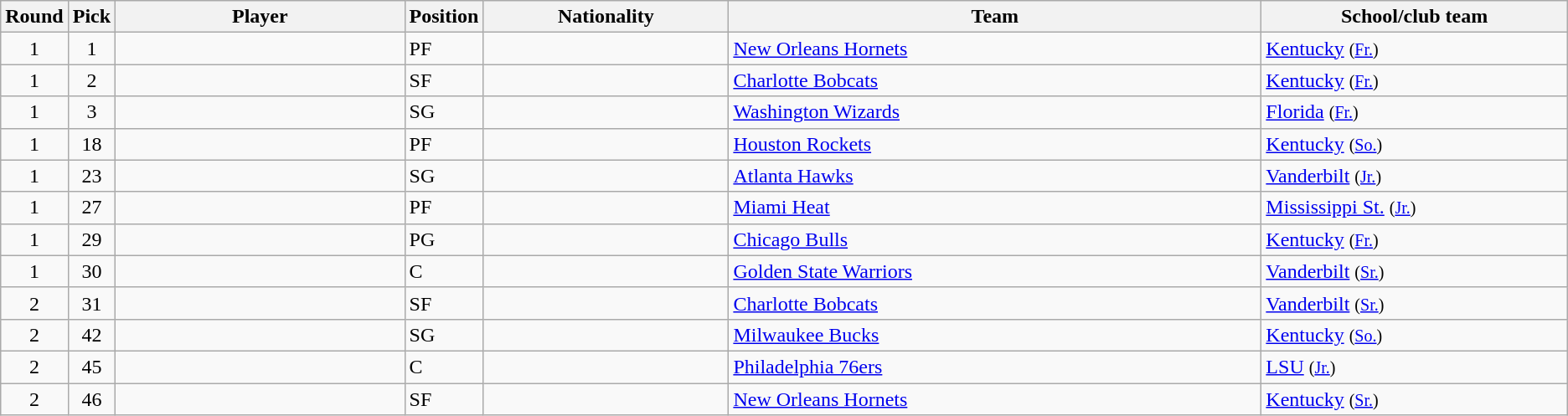<table class="wikitable sortable sortable">
<tr>
<th width="1%">Round</th>
<th width="1%">Pick</th>
<th width="19%">Player</th>
<th width="1%">Position</th>
<th width="16%">Nationality</th>
<th width="35%">Team</th>
<th width="20%">School/club team</th>
</tr>
<tr>
<td align=center>1</td>
<td align=center>1</td>
<td></td>
<td>PF</td>
<td></td>
<td><a href='#'>New Orleans Hornets</a></td>
<td><a href='#'>Kentucky</a> <small>(<a href='#'>Fr.</a>)</small></td>
</tr>
<tr>
<td align=center>1</td>
<td align=center>2</td>
<td></td>
<td>SF</td>
<td></td>
<td><a href='#'>Charlotte Bobcats</a></td>
<td><a href='#'>Kentucky</a> <small>(<a href='#'>Fr.</a>)</small></td>
</tr>
<tr>
<td align=center>1</td>
<td align=center>3</td>
<td></td>
<td>SG</td>
<td></td>
<td><a href='#'>Washington Wizards</a></td>
<td><a href='#'>Florida</a> <small>(<a href='#'>Fr.</a>)</small></td>
</tr>
<tr>
<td align=center>1</td>
<td align=center>18</td>
<td></td>
<td>PF</td>
<td></td>
<td><a href='#'>Houston Rockets</a></td>
<td><a href='#'>Kentucky</a> <small>(<a href='#'>So.</a>)</small></td>
</tr>
<tr>
<td align=center>1</td>
<td align=center>23</td>
<td></td>
<td>SG</td>
<td></td>
<td><a href='#'>Atlanta Hawks</a></td>
<td><a href='#'>Vanderbilt</a> <small>(<a href='#'>Jr.</a>)</small></td>
</tr>
<tr>
<td align=center>1</td>
<td align=center>27</td>
<td></td>
<td>PF</td>
<td></td>
<td><a href='#'>Miami Heat</a></td>
<td><a href='#'>Mississippi St.</a> <small>(<a href='#'>Jr.</a>)</small></td>
</tr>
<tr>
<td align=center>1</td>
<td align=center>29</td>
<td></td>
<td>PG</td>
<td></td>
<td><a href='#'>Chicago Bulls</a></td>
<td><a href='#'>Kentucky</a> <small>(<a href='#'>Fr.</a>)</small></td>
</tr>
<tr>
<td align=center>1</td>
<td align=center>30</td>
<td></td>
<td>C</td>
<td></td>
<td><a href='#'>Golden State Warriors</a></td>
<td><a href='#'>Vanderbilt</a> <small>(<a href='#'>Sr.</a>)</small></td>
</tr>
<tr>
<td align=center>2</td>
<td align=center>31</td>
<td></td>
<td>SF</td>
<td></td>
<td><a href='#'>Charlotte Bobcats</a></td>
<td><a href='#'>Vanderbilt</a> <small>(<a href='#'>Sr.</a>)</small></td>
</tr>
<tr>
<td align=center>2</td>
<td align=center>42</td>
<td></td>
<td>SG</td>
<td></td>
<td><a href='#'>Milwaukee Bucks</a></td>
<td><a href='#'>Kentucky</a> <small>(<a href='#'>So.</a>)</small></td>
</tr>
<tr>
<td align=center>2</td>
<td align=center>45</td>
<td></td>
<td>C</td>
<td></td>
<td><a href='#'>Philadelphia 76ers</a></td>
<td><a href='#'>LSU</a> <small>(<a href='#'>Jr.</a>)</small></td>
</tr>
<tr>
<td align=center>2</td>
<td align=center>46</td>
<td></td>
<td>SF</td>
<td></td>
<td><a href='#'>New Orleans Hornets</a></td>
<td><a href='#'>Kentucky</a> <small>(<a href='#'>Sr.</a>)</small></td>
</tr>
</table>
